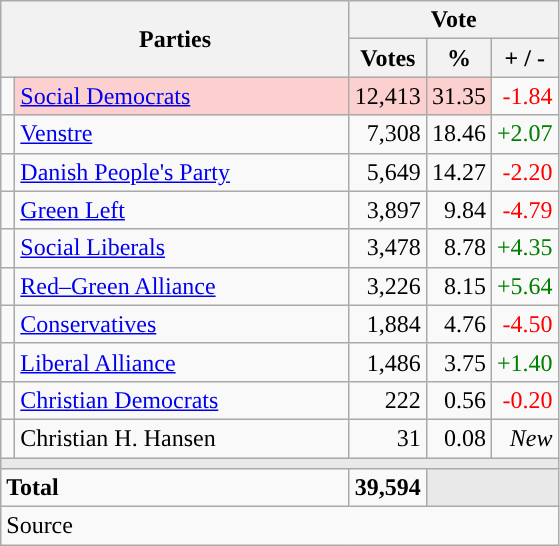<table class="wikitable" style="text-align:right;">
<tr>
<th style="text-align:centre;" rowspan="2" colspan="2" width="225">Parties</th>
<th colspan="3">Vote</th>
</tr>
<tr>
<th width="15">Votes</th>
<th width="15">%</th>
<th width="15">+ / -</th>
</tr>
<tr>
<td width="2" style="color:inherit;background:"></td>
<td bgcolor=#fbd0ce  align="left"><a href='#'>Social Democrats</a></td>
<td bgcolor=#fbd0ce>12,413</td>
<td bgcolor=#fbd0ce>31.35</td>
<td style=color:red;>-1.84</td>
</tr>
<tr>
<td width="2" style="color:inherit;background:"></td>
<td align="left"><a href='#'>Venstre</a></td>
<td>7,308</td>
<td>18.46</td>
<td style=color:green;>+2.07</td>
</tr>
<tr>
<td width="2" style="color:inherit;background:"></td>
<td align="left"><a href='#'>Danish People's Party</a></td>
<td>5,649</td>
<td>14.27</td>
<td style=color:red;>-2.20</td>
</tr>
<tr>
<td width="2" style="color:inherit;background:"></td>
<td align="left"><a href='#'>Green Left</a></td>
<td>3,897</td>
<td>9.84</td>
<td style=color:red;>-4.79</td>
</tr>
<tr>
<td width="2" style="color:inherit;background:"></td>
<td align="left"><a href='#'>Social Liberals</a></td>
<td>3,478</td>
<td>8.78</td>
<td style=color:green;>+4.35</td>
</tr>
<tr>
<td width="2" style="color:inherit;background:"></td>
<td align="left"><a href='#'>Red–Green Alliance</a></td>
<td>3,226</td>
<td>8.15</td>
<td style=color:green;>+5.64</td>
</tr>
<tr>
<td width="2" style="color:inherit;background:"></td>
<td align="left"><a href='#'>Conservatives</a></td>
<td>1,884</td>
<td>4.76</td>
<td style=color:red;>-4.50</td>
</tr>
<tr>
<td width="2" style="color:inherit;background:"></td>
<td align="left"><a href='#'>Liberal Alliance</a></td>
<td>1,486</td>
<td>3.75</td>
<td style=color:green;>+1.40</td>
</tr>
<tr>
<td width="2" style="color:inherit;background:"></td>
<td align="left"><a href='#'>Christian Democrats</a></td>
<td>222</td>
<td>0.56</td>
<td style=color:red;>-0.20</td>
</tr>
<tr>
<td width="2" style="color:inherit;background:"></td>
<td align="left">Christian H. Hansen</td>
<td>31</td>
<td>0.08</td>
<td><em>New</em></td>
</tr>
<tr>
<td colspan="7" bgcolor="#E9E9E9"></td>
</tr>
<tr>
<td align="left" colspan="2"><strong>Total</strong></td>
<td><strong>39,594</strong></td>
<td bgcolor="#E9E9E9" colspan="2"></td>
</tr>
<tr>
<td align="left" colspan="6">Source</td>
</tr>
</table>
